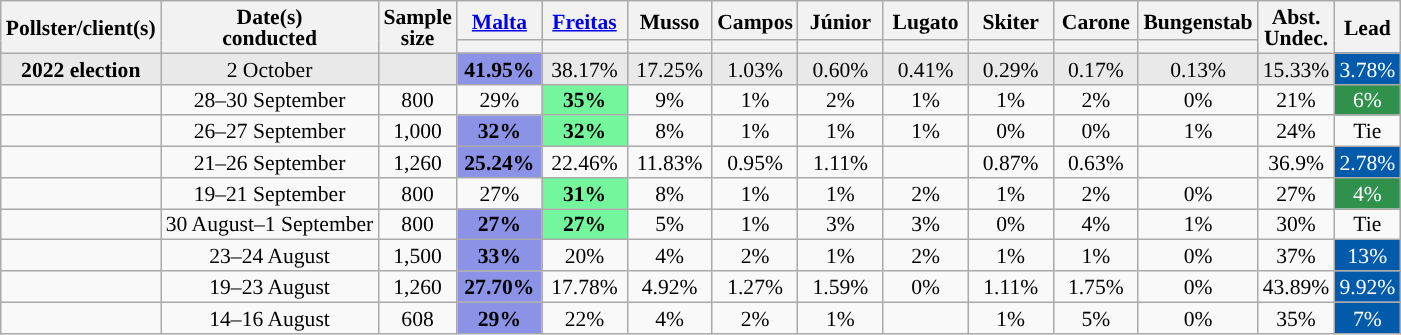<table class="wikitable sortable" style="text-align:center;font-size:90%;line-height:14px;">
<tr>
<th rowspan="2">Pollster/client(s)</th>
<th rowspan="2">Date(s)<br>conducted</th>
<th rowspan="2" data-sort-type="number">Sample<br>size</th>
<th class="unsortable" style="width:50px;"><a href='#'>Malta</a><br></th>
<th class="unsortable" style="width:50px;"><a href='#'>Freitas</a><br></th>
<th class="unsortable" style="width:50px;">Musso<br></th>
<th class="unsortable" style="width:50px;">Campos<br></th>
<th class="unsortable" style="width:50px;">Júnior<br></th>
<th class="unsortable" style="width:50px;">Lugato<br></th>
<th class="unsortable" style="width:50px;">Skiter<br></th>
<th class="unsortable" style="width:50px;">Carone<br></th>
<th class="unsortable" style="width:50px;">Bungenstab<br></th>
<th rowspan="2" class="unsortable">Abst.<br>Undec.</th>
<th rowspan="2" data-sort-type="number">Lead</th>
</tr>
<tr>
<th data-sort-type="number" class="sortable" style="background:"></th>
<th data-sort-type="number" class="sortable" style="background:"></th>
<th data-sort-type="number" class="sortable" style="background:"></th>
<th data-sort-type="number" class="sortable" style="background:"></th>
<th data-sort-type="number" class="sortable" style="background:"></th>
<th data-sort-type="number" class="sortable" style="background:"></th>
<th data-sort-type="number" class="sortable" style="background:"></th>
<th data-sort-type="number" class="sortable" style="background:"></th>
<th data-sort-type="number" class="sortable" style="background:"></th>
</tr>
<tr style="background:#E9E9E9;">
<td><strong>2022 election</strong></td>
<td>2 October</td>
<td></td>
<td style="background:#8C92E6;"><strong>41.95%</strong></td>
<td>38.17%</td>
<td>17.25%</td>
<td>1.03%</td>
<td>0.60%</td>
<td>0.41%</td>
<td>0.29%</td>
<td>0.17%</td>
<td>0.13%</td>
<td>15.33%</td>
<td style="background:#015AAA; color:white">3.78%</td>
</tr>
<tr>
<td></td>
<td>28–30 September</td>
<td>800</td>
<td>29%</td>
<td style="background:#74F79C;"><strong>35%</strong></td>
<td>9%</td>
<td>1%</td>
<td>2%</td>
<td>1%</td>
<td>1%</td>
<td>2%</td>
<td>0%</td>
<td>21%</td>
<td style="background:#30914D; color:white">6%</td>
</tr>
<tr>
<td></td>
<td>26–27 September</td>
<td>1,000</td>
<td style="background:#8C92E6;"><strong>32%</strong></td>
<td style="background:#74F79C;"><strong>32%</strong></td>
<td>8%</td>
<td>1%</td>
<td>1%</td>
<td>1%</td>
<td>0%</td>
<td>0%</td>
<td>1%</td>
<td>24%</td>
<td>Tie</td>
</tr>
<tr>
<td></td>
<td>21–26 September</td>
<td>1,260</td>
<td style="background:#8C92E6;"><strong>25.24%</strong></td>
<td>22.46%</td>
<td>11.83%</td>
<td>0.95%</td>
<td>1.11%</td>
<td></td>
<td>0.87%</td>
<td>0.63%</td>
<td></td>
<td>36.9%</td>
<td style="background:#015AAA; color:white">2.78%</td>
</tr>
<tr>
<td></td>
<td>19–21 September</td>
<td>800</td>
<td>27%</td>
<td style="background:#74F79C;"><strong>31%</strong></td>
<td>8%</td>
<td>1%</td>
<td>1%</td>
<td>2%</td>
<td>1%</td>
<td>2%</td>
<td>0%</td>
<td>27%</td>
<td style="background:#30914D; color:white">4%</td>
</tr>
<tr>
<td></td>
<td>30 August–1 September</td>
<td>800</td>
<td style="background:#8C92E6;"><strong>27%</strong></td>
<td style="background:#74F79C;"><strong>27%</strong></td>
<td>5%</td>
<td>1%</td>
<td>3%</td>
<td>3%</td>
<td>0%</td>
<td>4%</td>
<td>1%</td>
<td>30%</td>
<td>Tie</td>
</tr>
<tr>
<td></td>
<td>23–24 August</td>
<td>1,500</td>
<td style="background:#8C92E6;"><strong>33%</strong></td>
<td>20%</td>
<td>4%</td>
<td>2%</td>
<td>1%</td>
<td>2%</td>
<td>1%</td>
<td>1%</td>
<td>0%</td>
<td>37%</td>
<td style="background:#015AAA; color:white">13%</td>
</tr>
<tr>
<td></td>
<td>19–23 August</td>
<td>1,260</td>
<td style="background:#8C92E6;"><strong>27.70%</strong></td>
<td>17.78%</td>
<td>4.92%</td>
<td>1.27%</td>
<td>1.59%</td>
<td>0%</td>
<td>1.11%</td>
<td>1.75%</td>
<td>0%</td>
<td>43.89%</td>
<td style="background:#015AAA; color:white">9.92%</td>
</tr>
<tr>
<td></td>
<td>14–16 August</td>
<td>608</td>
<td style="background:#8C92E6;"><strong>29%</strong></td>
<td>22%</td>
<td>4%</td>
<td>2%</td>
<td>1%</td>
<td></td>
<td>1%</td>
<td>5%</td>
<td>0%</td>
<td>35%</td>
<td style="background:#015AAA; color:white">7%</td>
</tr>
</table>
